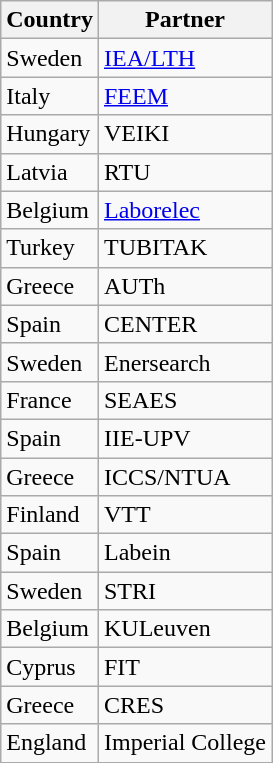<table class="wikitable">
<tr>
<th>Country</th>
<th>Partner</th>
</tr>
<tr>
<td>Sweden</td>
<td><a href='#'>IEA/LTH</a></td>
</tr>
<tr>
<td>Italy</td>
<td><a href='#'>FEEM</a></td>
</tr>
<tr>
<td>Hungary</td>
<td>VEIKI</td>
</tr>
<tr>
<td>Latvia</td>
<td>RTU</td>
</tr>
<tr>
<td>Belgium</td>
<td><a href='#'>Laborelec</a></td>
</tr>
<tr>
<td>Turkey</td>
<td>TUBITAK</td>
</tr>
<tr>
<td>Greece</td>
<td>AUTh</td>
</tr>
<tr>
<td>Spain</td>
<td>CENTER</td>
</tr>
<tr>
<td>Sweden</td>
<td>Enersearch</td>
</tr>
<tr>
<td>France</td>
<td>SEAES</td>
</tr>
<tr>
<td>Spain</td>
<td>IIE-UPV</td>
</tr>
<tr>
<td>Greece</td>
<td>ICCS/NTUA</td>
</tr>
<tr>
<td>Finland</td>
<td>VTT</td>
</tr>
<tr>
<td>Spain</td>
<td>Labein</td>
</tr>
<tr>
<td>Sweden</td>
<td>STRI</td>
</tr>
<tr>
<td>Belgium</td>
<td>KULeuven</td>
</tr>
<tr>
<td>Cyprus</td>
<td>FIT</td>
</tr>
<tr>
<td>Greece</td>
<td>CRES</td>
</tr>
<tr>
<td>England</td>
<td>Imperial College</td>
</tr>
</table>
